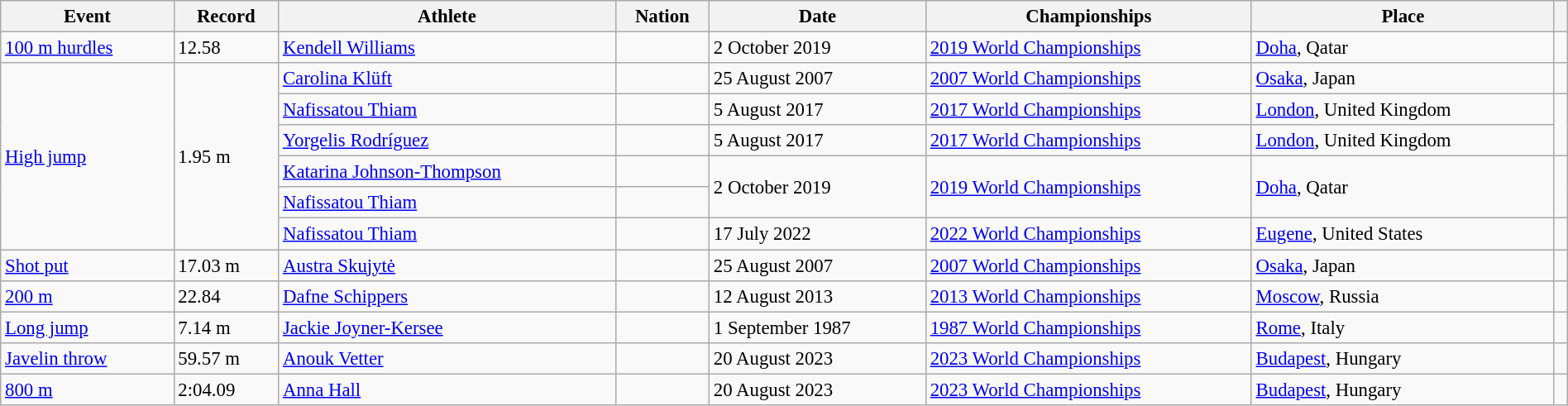<table class="wikitable" style="font-size:95%; width: 100%;">
<tr>
<th>Event</th>
<th>Record</th>
<th>Athlete</th>
<th>Nation</th>
<th>Date</th>
<th>Championships</th>
<th>Place</th>
<th></th>
</tr>
<tr>
<td><a href='#'>100 m hurdles</a></td>
<td>12.58 </td>
<td><a href='#'>Kendell Williams</a></td>
<td></td>
<td>2 October 2019</td>
<td><a href='#'>2019 World Championships</a></td>
<td><a href='#'>Doha</a>, Qatar</td>
<td></td>
</tr>
<tr>
<td rowspan=6><a href='#'>High jump</a></td>
<td rowspan=6>1.95 m</td>
<td><a href='#'>Carolina Klüft</a></td>
<td></td>
<td>25 August 2007</td>
<td><a href='#'>2007 World Championships</a></td>
<td><a href='#'>Osaka</a>, Japan</td>
<td></td>
</tr>
<tr>
<td><a href='#'>Nafissatou Thiam</a></td>
<td></td>
<td>5 August 2017</td>
<td><a href='#'>2017 World Championships</a></td>
<td><a href='#'>London</a>, United Kingdom</td>
<td rowspan=2></td>
</tr>
<tr>
<td><a href='#'>Yorgelis Rodríguez</a></td>
<td></td>
<td>5 August 2017</td>
<td><a href='#'>2017 World Championships</a></td>
<td><a href='#'>London</a>, United Kingdom</td>
</tr>
<tr>
<td><a href='#'>Katarina Johnson-Thompson</a></td>
<td></td>
<td rowspan=2>2 October 2019</td>
<td rowspan=2><a href='#'>2019 World Championships</a></td>
<td rowspan=2><a href='#'>Doha</a>, Qatar</td>
<td rowspan=2></td>
</tr>
<tr>
<td><a href='#'>Nafissatou Thiam</a></td>
<td></td>
</tr>
<tr>
<td><a href='#'>Nafissatou Thiam</a></td>
<td></td>
<td>17 July 2022</td>
<td><a href='#'>2022 World Championships</a></td>
<td><a href='#'>Eugene</a>, United States</td>
<td></td>
</tr>
<tr>
<td><a href='#'>Shot put</a></td>
<td>17.03 m</td>
<td><a href='#'>Austra Skujytė</a></td>
<td></td>
<td>25 August 2007</td>
<td><a href='#'>2007 World Championships</a></td>
<td><a href='#'>Osaka</a>, Japan</td>
<td></td>
</tr>
<tr>
<td><a href='#'>200 m</a></td>
<td>22.84</td>
<td><a href='#'>Dafne Schippers</a></td>
<td></td>
<td>12 August 2013</td>
<td><a href='#'>2013 World Championships</a></td>
<td><a href='#'>Moscow</a>, Russia</td>
<td></td>
</tr>
<tr>
<td><a href='#'>Long jump</a></td>
<td>7.14 m</td>
<td><a href='#'>Jackie Joyner-Kersee</a></td>
<td></td>
<td>1 September 1987</td>
<td><a href='#'>1987 World Championships</a></td>
<td><a href='#'>Rome</a>, Italy</td>
<td></td>
</tr>
<tr>
<td><a href='#'>Javelin throw</a></td>
<td>59.57 m</td>
<td><a href='#'>Anouk Vetter</a></td>
<td></td>
<td>20 August 2023</td>
<td><a href='#'>2023 World Championships</a></td>
<td><a href='#'>Budapest</a>, Hungary</td>
<td></td>
</tr>
<tr>
<td><a href='#'>800 m</a></td>
<td>2:04.09</td>
<td><a href='#'>Anna Hall</a></td>
<td></td>
<td>20 August 2023</td>
<td><a href='#'>2023 World Championships</a></td>
<td><a href='#'>Budapest</a>, Hungary</td>
<td></td>
</tr>
</table>
